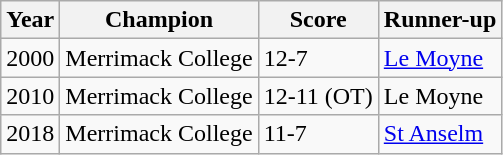<table class="wikitable sortable">
<tr>
<th>Year</th>
<th>Champion</th>
<th>Score</th>
<th>Runner-up</th>
</tr>
<tr>
<td>2000</td>
<td>Merrimack College</td>
<td>12-7</td>
<td><a href='#'>Le Moyne</a></td>
</tr>
<tr>
<td>2010</td>
<td>Merrimack College</td>
<td>12-11 (OT)</td>
<td>Le Moyne</td>
</tr>
<tr>
<td>2018</td>
<td>Merrimack College</td>
<td>11-7</td>
<td><a href='#'>St Anselm</a></td>
</tr>
</table>
